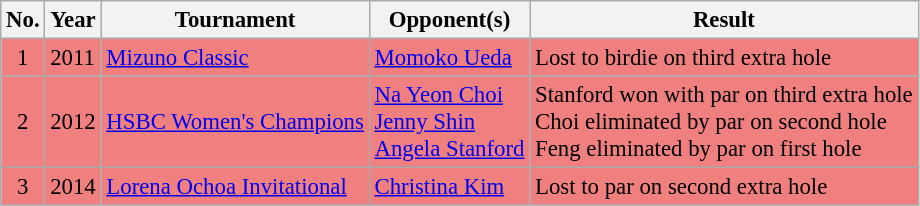<table class="wikitable" style="font-size:95%;">
<tr>
<th>No.</th>
<th>Year</th>
<th>Tournament</th>
<th>Opponent(s)</th>
<th>Result</th>
</tr>
<tr style="background:#F08080;">
<td align=center>1</td>
<td>2011</td>
<td><a href='#'>Mizuno Classic</a></td>
<td> <a href='#'>Momoko Ueda</a></td>
<td>Lost to birdie on third extra hole</td>
</tr>
<tr style="background:#F08080;">
<td align=center>2</td>
<td>2012</td>
<td><a href='#'>HSBC Women's Champions</a></td>
<td> <a href='#'>Na Yeon Choi</a><br> <a href='#'>Jenny Shin</a><br> <a href='#'>Angela Stanford</a></td>
<td>Stanford won with par on third extra hole<br>Choi eliminated by par on second hole<br>Feng eliminated by par on first hole</td>
</tr>
<tr style="background:#F08080;">
<td align=center>3</td>
<td>2014</td>
<td><a href='#'>Lorena Ochoa Invitational</a></td>
<td> <a href='#'>Christina Kim</a></td>
<td>Lost to par on second extra hole</td>
</tr>
</table>
